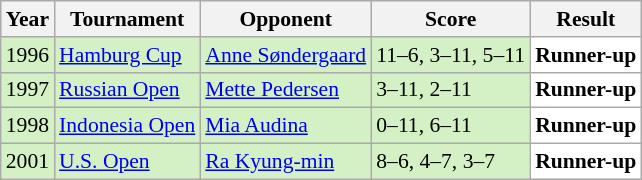<table class="sortable wikitable" style="font-size:90%;">
<tr>
<th>Year</th>
<th>Tournament</th>
<th>Opponent</th>
<th>Score</th>
<th>Result</th>
</tr>
<tr style="background:#D4F1C5">
<td align="center">1996</td>
<td align="left"><a href='#'>Hamburg Cup</a></td>
<td align="left"> <a href='#'>Anne Søndergaard</a></td>
<td align="left">11–6, 3–11, 5–11</td>
<td style="text-align:left; background:white"> <strong>Runner-up</strong></td>
</tr>
<tr style="background:#D4F1C5">
<td align="center">1997</td>
<td align="left"><a href='#'>Russian Open</a></td>
<td align="left"> <a href='#'>Mette Pedersen</a></td>
<td align="left">3–11, 2–11</td>
<td style="text-align:left; background:white"> <strong>Runner-up</strong></td>
</tr>
<tr style="background:#D4F1C5">
<td align="center">1998</td>
<td align="left"><a href='#'>Indonesia Open</a></td>
<td align="left"> <a href='#'>Mia Audina</a></td>
<td align="left">0–11, 6–11</td>
<td style="text-align:left; background:white"> <strong>Runner-up</strong></td>
</tr>
<tr style="background:#D4F1C5">
<td align="center">2001</td>
<td align="left"><a href='#'>U.S. Open</a></td>
<td align="left"> <a href='#'>Ra Kyung-min</a></td>
<td align="left">8–6, 4–7, 3–7</td>
<td style="text-align:left; background:white"> <strong>Runner-up</strong></td>
</tr>
</table>
